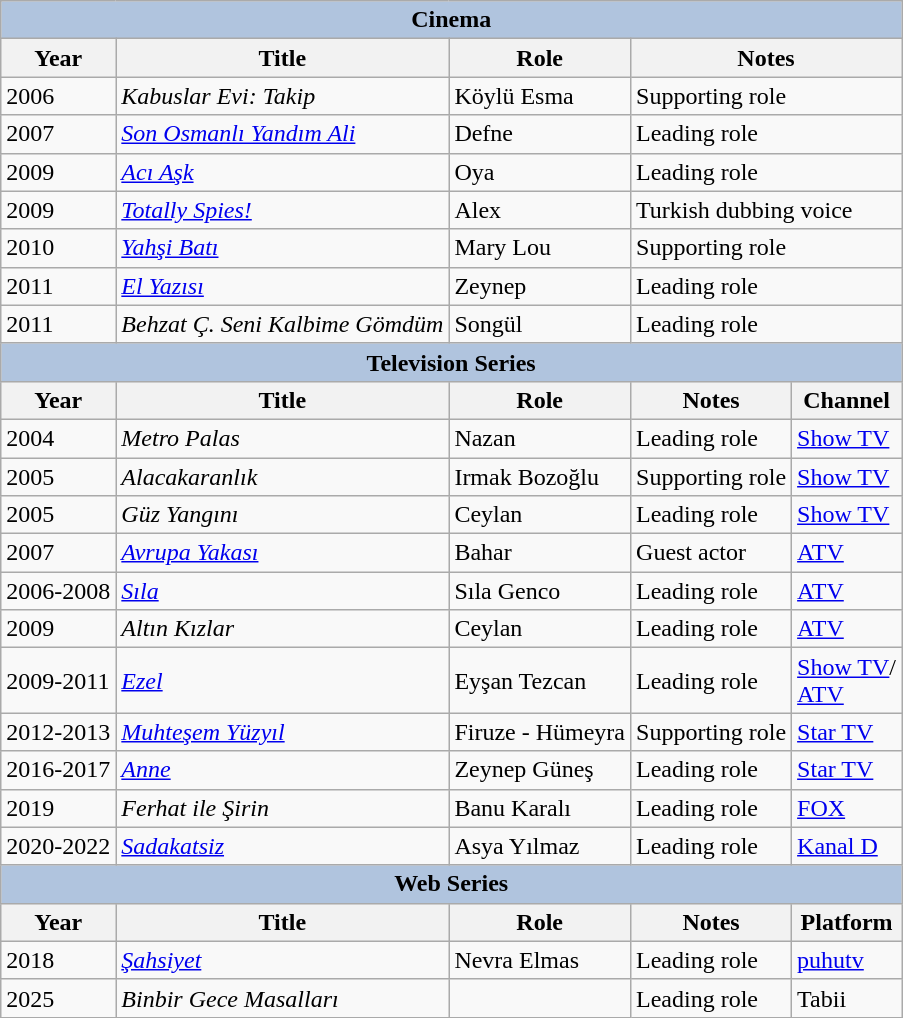<table class="wikitable">
<tr>
<th colspan="5" style="background:LightSteelBlue">Cinema</th>
</tr>
<tr>
<th>Year</th>
<th>Title</th>
<th>Role</th>
<th colspan="2">Notes</th>
</tr>
<tr>
<td>2006</td>
<td><em>Kabuslar Evi: Takip</em></td>
<td>Köylü Esma</td>
<td colspan="2">Supporting role</td>
</tr>
<tr>
<td>2007</td>
<td><em><a href='#'>Son Osmanlı Yandım Ali</a></em></td>
<td>Defne</td>
<td colspan="2">Leading role</td>
</tr>
<tr>
<td>2009</td>
<td><em><a href='#'>Acı Aşk</a></em></td>
<td>Oya</td>
<td colspan="2">Leading role</td>
</tr>
<tr>
<td>2009</td>
<td><em><a href='#'>Totally Spies!</a></em></td>
<td>Alex</td>
<td colspan="2">Turkish dubbing voice</td>
</tr>
<tr>
<td>2010</td>
<td><em><a href='#'>Yahşi Batı</a></em></td>
<td>Mary Lou</td>
<td colspan="2">Supporting role</td>
</tr>
<tr>
<td>2011</td>
<td><em><a href='#'>El Yazısı</a></em></td>
<td>Zeynep</td>
<td colspan="2">Leading role</td>
</tr>
<tr>
<td>2011</td>
<td><em>Behzat Ç. Seni Kalbime Gömdüm</em></td>
<td>Songül</td>
<td colspan="2">Leading role</td>
</tr>
<tr>
<th colspan="5" style="background:LightSteelBlue">Television Series</th>
</tr>
<tr>
<th>Year</th>
<th>Title</th>
<th>Role</th>
<th>Notes</th>
<th>Channel</th>
</tr>
<tr>
<td>2004</td>
<td Metro Palas><em>Metro Palas</em></td>
<td>Nazan</td>
<td>Leading role</td>
<td><a href='#'>Show TV</a></td>
</tr>
<tr>
<td>2005</td>
<td Alacakaranlık (Turkish TV series)><em>Alacakaranlık</em></td>
<td>Irmak Bozoğlu</td>
<td>Supporting role</td>
<td><a href='#'>Show TV</a></td>
</tr>
<tr>
<td>2005</td>
<td Güz Yangını><em>Güz Yangını</em></td>
<td>Ceylan</td>
<td>Leading role</td>
<td><a href='#'>Show TV</a></td>
</tr>
<tr>
<td>2007</td>
<td><em><a href='#'>Avrupa Yakası</a></em></td>
<td>Bahar</td>
<td>Guest actor</td>
<td><a href='#'>ATV</a></td>
</tr>
<tr>
<td>2006-2008</td>
<td><em><a href='#'>Sıla</a></em></td>
<td>Sıla Genco</td>
<td>Leading role</td>
<td><a href='#'>ATV</a></td>
</tr>
<tr>
<td>2009</td>
<td><em>Altın Kızlar</em></td>
<td>Ceylan</td>
<td>Leading role</td>
<td><a href='#'>ATV</a></td>
</tr>
<tr>
<td>2009-2011</td>
<td><em><a href='#'>Ezel</a></em></td>
<td Ezel Characters list>Eyşan Tezcan</td>
<td>Leading role</td>
<td><a href='#'>Show TV</a>/<br><a href='#'>ATV</a></td>
</tr>
<tr>
<td>2012-2013</td>
<td><em><a href='#'>Muhteşem Yüzyıl</a></em></td>
<td>Firuze - Hümeyra</td>
<td>Supporting role</td>
<td><a href='#'>Star TV</a></td>
</tr>
<tr>
<td>2016-2017</td>
<td><em><a href='#'>Anne</a></em></td>
<td>Zeynep Güneş</td>
<td>Leading role</td>
<td><a href='#'>Star TV</a></td>
</tr>
<tr>
<td>2019</td>
<td Ferhat ile Şirin (Turkish TV series)><em>Ferhat ile Şirin</em></td>
<td>Banu Karalı</td>
<td>Leading role</td>
<td><a href='#'>FOX</a></td>
</tr>
<tr>
<td>2020-2022</td>
<td><em><a href='#'>Sadakatsiz</a></em></td>
<td Sadakatsiz Characters list>Asya Yılmaz</td>
<td>Leading role</td>
<td><a href='#'>Kanal D</a></td>
</tr>
<tr>
<th colspan="5" style="background:LightSteelBlue">Web Series</th>
</tr>
<tr>
<th>Year</th>
<th>Title</th>
<th>Role</th>
<th>Notes</th>
<th>Platform</th>
</tr>
<tr>
<td>2018</td>
<td><em><a href='#'>Şahsiyet</a></em></td>
<td>Nevra Elmas</td>
<td>Leading role</td>
<td><a href='#'>puhutv</a></td>
</tr>
<tr>
<td>2025</td>
<td><em>Binbir Gece Masalları</em></td>
<td></td>
<td>Leading role</td>
<td>Tabii</td>
</tr>
</table>
